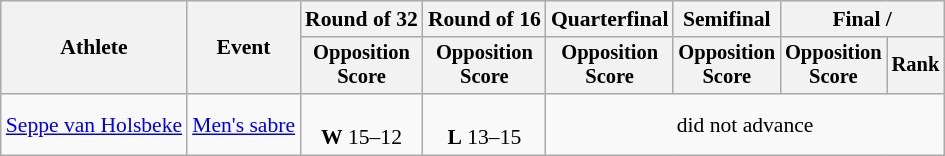<table class="wikitable" style="font-size:90%">
<tr>
<th rowspan=2>Athlete</th>
<th rowspan=2>Event</th>
<th>Round of 32</th>
<th>Round of 16</th>
<th>Quarterfinal</th>
<th>Semifinal</th>
<th colspan=2>Final / </th>
</tr>
<tr style="font-size:95%">
<th>Opposition<br>Score</th>
<th>Opposition<br>Score</th>
<th>Opposition<br>Score</th>
<th>Opposition<br>Score</th>
<th>Opposition<br>Score</th>
<th>Rank</th>
</tr>
<tr align=center>
<td align=left><a href='#'>Seppe van Holsbeke</a></td>
<td align=left><a href='#'>Men's sabre</a></td>
<td><br><strong>W</strong> 15–12</td>
<td><br><strong>L</strong> 13–15</td>
<td colspan=4>did not advance</td>
</tr>
</table>
